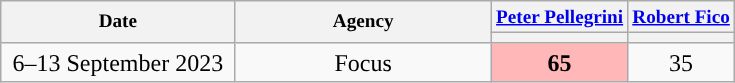<table class="wikitable" style="text-align:center;">
<tr style="font-size:80%;">
<th style="width:150px;" rowspan="2">Date</th>
<th style="width:165px;" rowspan="2">Agency</th>
<th><a href='#'>Peter Pellegrini</a></th>
<th><a href='#'>Robert Fico</a></th>
</tr>
<tr>
<th style="background:"></th>
<th style="background:"></th>
</tr>
<tr>
<td>6–13 September 2023</td>
<td>Focus</td>
<td style="background:#FFB7B7;"><strong>65</strong></td>
<td>35</td>
</tr>
</table>
